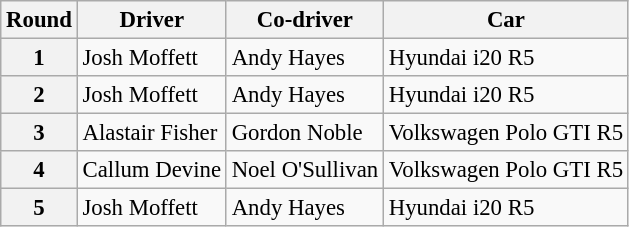<table class="wikitable" style="font-size: 95%;">
<tr>
<th>Round</th>
<th>Driver</th>
<th>Co-driver</th>
<th>Car</th>
</tr>
<tr>
<th>1</th>
<td>Josh Moffett</td>
<td>Andy Hayes</td>
<td>Hyundai i20 R5</td>
</tr>
<tr>
<th>2</th>
<td>Josh Moffett</td>
<td>Andy Hayes</td>
<td>Hyundai i20 R5</td>
</tr>
<tr>
<th>3</th>
<td>Alastair Fisher</td>
<td>Gordon Noble</td>
<td>Volkswagen Polo GTI R5</td>
</tr>
<tr>
<th>4</th>
<td>Callum Devine</td>
<td>Noel O'Sullivan</td>
<td>Volkswagen Polo GTI R5</td>
</tr>
<tr>
<th>5</th>
<td>Josh Moffett</td>
<td>Andy Hayes</td>
<td>Hyundai i20 R5</td>
</tr>
</table>
